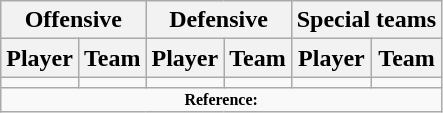<table class="wikitable" border="1">
<tr>
<th colspan="2">Offensive</th>
<th colspan="2">Defensive</th>
<th colspan="2">Special teams</th>
</tr>
<tr>
<th>Player</th>
<th>Team</th>
<th>Player</th>
<th>Team</th>
<th>Player</th>
<th>Team</th>
</tr>
<tr>
<td></td>
<td></td>
<td></td>
<td></td>
<td></td>
<td></td>
</tr>
<tr>
<td colspan="6" style="font-size: 8pt" align="center"><strong>Reference:</strong></td>
</tr>
</table>
